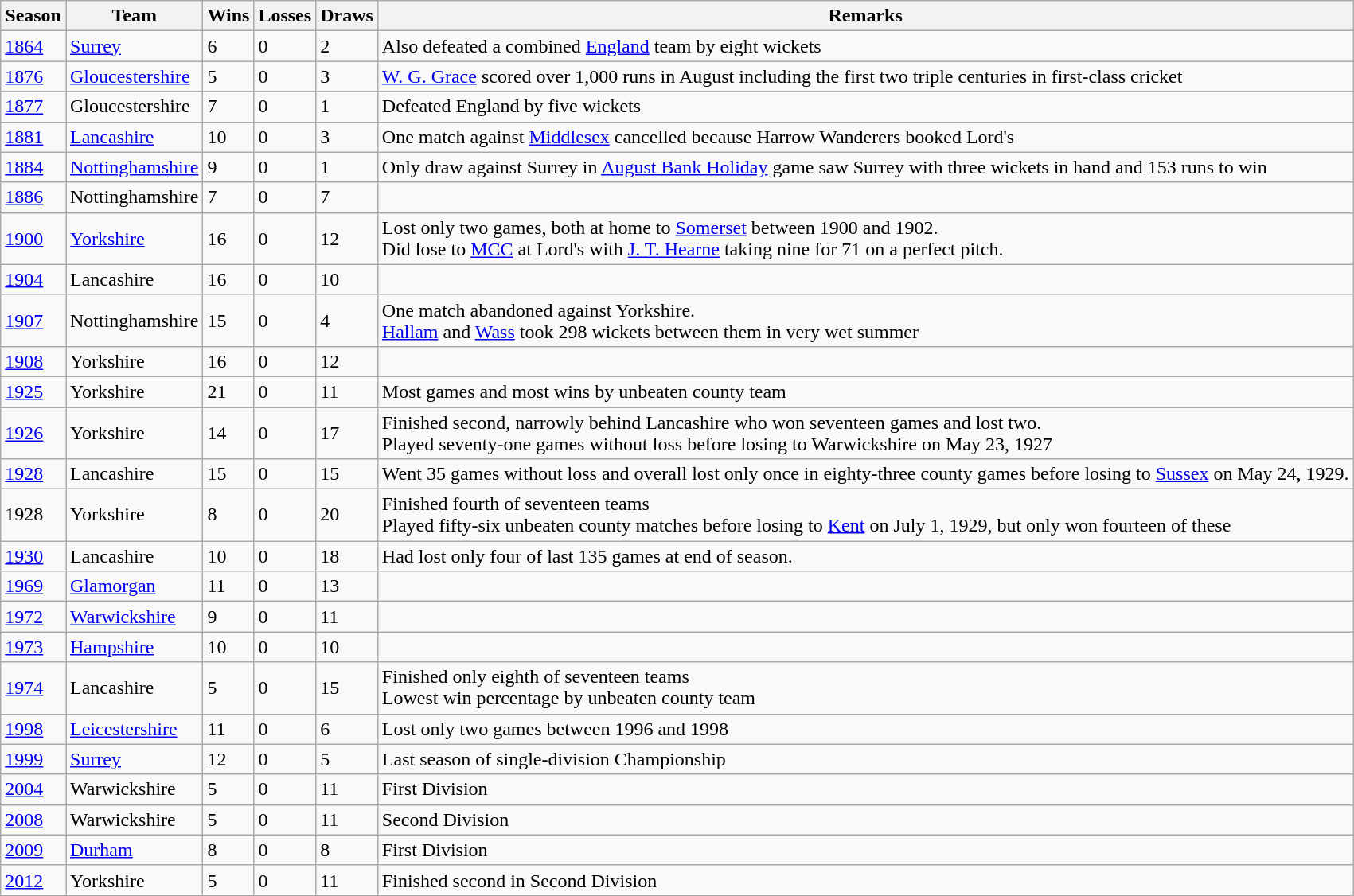<table class="wikitable sortable">
<tr>
<th>Season</th>
<th>Team</th>
<th>Wins</th>
<th>Losses</th>
<th>Draws</th>
<th>Remarks</th>
</tr>
<tr>
<td><a href='#'>1864</a></td>
<td><a href='#'>Surrey</a></td>
<td>6</td>
<td>0</td>
<td>2</td>
<td>Also defeated a combined <a href='#'>England</a> team by eight wickets</td>
</tr>
<tr>
<td><a href='#'>1876</a></td>
<td><a href='#'>Gloucestershire</a></td>
<td>5</td>
<td>0</td>
<td>3</td>
<td><a href='#'>W. G. Grace</a> scored over 1,000 runs in August including the first two triple centuries in first-class cricket</td>
</tr>
<tr>
<td><a href='#'>1877</a></td>
<td>Gloucestershire</td>
<td>7</td>
<td>0</td>
<td>1</td>
<td>Defeated England by five wickets</td>
</tr>
<tr>
<td><a href='#'>1881</a></td>
<td><a href='#'>Lancashire</a></td>
<td>10</td>
<td>0</td>
<td>3</td>
<td>One match against <a href='#'>Middlesex</a> cancelled because Harrow Wanderers booked Lord's</td>
</tr>
<tr>
<td><a href='#'>1884</a></td>
<td><a href='#'>Nottinghamshire</a></td>
<td>9</td>
<td>0</td>
<td>1</td>
<td>Only draw against Surrey in <a href='#'>August Bank Holiday</a> game saw Surrey with three wickets in hand and 153 runs to win</td>
</tr>
<tr>
<td><a href='#'>1886</a></td>
<td>Nottinghamshire</td>
<td>7</td>
<td>0</td>
<td>7</td>
<td></td>
</tr>
<tr>
<td><a href='#'>1900</a></td>
<td><a href='#'>Yorkshire</a></td>
<td>16</td>
<td>0</td>
<td>12</td>
<td>Lost only two games, both at home to <a href='#'>Somerset</a> between 1900 and 1902.<br>Did lose to <a href='#'>MCC</a> at Lord's with <a href='#'>J. T. Hearne</a> taking nine for 71 on a perfect pitch.</td>
</tr>
<tr>
<td><a href='#'>1904</a></td>
<td>Lancashire</td>
<td>16</td>
<td>0</td>
<td>10</td>
<td></td>
</tr>
<tr>
<td><a href='#'>1907</a></td>
<td>Nottinghamshire</td>
<td>15</td>
<td>0</td>
<td>4</td>
<td>One match abandoned against Yorkshire.<br><a href='#'>Hallam</a> and <a href='#'>Wass</a> took 298 wickets between them in very wet summer</td>
</tr>
<tr>
<td><a href='#'>1908</a></td>
<td>Yorkshire</td>
<td>16</td>
<td>0</td>
<td>12</td>
<td></td>
</tr>
<tr>
<td><a href='#'>1925</a></td>
<td>Yorkshire</td>
<td>21</td>
<td>0</td>
<td>11</td>
<td>Most games and most wins by unbeaten county team</td>
</tr>
<tr>
<td><a href='#'>1926</a></td>
<td>Yorkshire</td>
<td>14</td>
<td>0</td>
<td>17</td>
<td>Finished second, narrowly behind Lancashire who won seventeen games and lost two.<br>Played seventy-one games without loss before losing to Warwickshire on May 23, 1927</td>
</tr>
<tr>
<td><a href='#'>1928</a></td>
<td>Lancashire</td>
<td>15</td>
<td>0</td>
<td>15</td>
<td>Went 35 games without loss and overall lost only once in eighty-three county games before losing to <a href='#'>Sussex</a> on May 24, 1929.</td>
</tr>
<tr>
<td>1928</td>
<td>Yorkshire</td>
<td>8</td>
<td>0</td>
<td>20</td>
<td>Finished fourth of seventeen teams<br>Played fifty-six unbeaten county matches before losing to <a href='#'>Kent</a> on July 1, 1929, but only won fourteen of these</td>
</tr>
<tr>
<td><a href='#'>1930</a></td>
<td>Lancashire</td>
<td>10</td>
<td>0</td>
<td>18</td>
<td>Had lost only four of last 135 games at end of season.</td>
</tr>
<tr>
<td><a href='#'>1969</a></td>
<td><a href='#'>Glamorgan</a></td>
<td>11</td>
<td>0</td>
<td>13</td>
<td></td>
</tr>
<tr>
<td><a href='#'>1972</a></td>
<td><a href='#'>Warwickshire</a></td>
<td>9</td>
<td>0</td>
<td>11</td>
<td></td>
</tr>
<tr>
<td><a href='#'>1973</a></td>
<td><a href='#'>Hampshire</a></td>
<td>10</td>
<td>0</td>
<td>10</td>
<td></td>
</tr>
<tr>
<td><a href='#'>1974</a></td>
<td>Lancashire</td>
<td>5</td>
<td>0</td>
<td>15</td>
<td>Finished only eighth of seventeen teams<br>Lowest win percentage by unbeaten county team</td>
</tr>
<tr>
<td><a href='#'>1998</a></td>
<td><a href='#'>Leicestershire</a></td>
<td>11</td>
<td>0</td>
<td>6</td>
<td>Lost only two games between 1996 and 1998</td>
</tr>
<tr>
<td><a href='#'>1999</a></td>
<td><a href='#'>Surrey</a></td>
<td>12</td>
<td>0</td>
<td>5</td>
<td>Last season of single-division Championship</td>
</tr>
<tr>
<td><a href='#'>2004</a></td>
<td>Warwickshire</td>
<td>5</td>
<td>0</td>
<td>11</td>
<td>First Division</td>
</tr>
<tr>
<td><a href='#'>2008</a></td>
<td>Warwickshire</td>
<td>5</td>
<td>0</td>
<td>11</td>
<td>Second Division</td>
</tr>
<tr>
<td><a href='#'>2009</a></td>
<td><a href='#'>Durham</a></td>
<td>8</td>
<td>0</td>
<td>8</td>
<td>First Division</td>
</tr>
<tr>
<td><a href='#'>2012</a></td>
<td>Yorkshire</td>
<td>5</td>
<td>0</td>
<td>11</td>
<td>Finished second in Second Division</td>
</tr>
</table>
